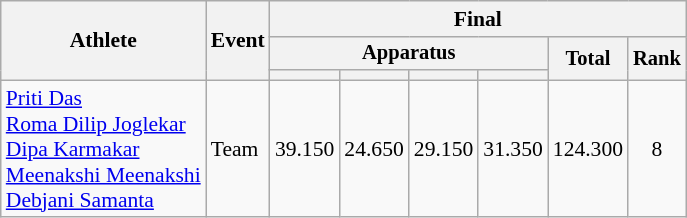<table class=wikitable style=font-size:90%;text-align:center>
<tr>
<th rowspan=3>Athlete</th>
<th rowspan=3>Event</th>
<th colspan=6>Final</th>
</tr>
<tr style=font-size:95%>
<th colspan=4>Apparatus</th>
<th rowspan=2>Total</th>
<th rowspan=2>Rank</th>
</tr>
<tr style=font-size:95%>
<th></th>
<th></th>
<th></th>
<th></th>
</tr>
<tr align=center>
<td align=left><a href='#'>Priti Das</a><br><a href='#'>Roma Dilip Joglekar</a><br><a href='#'>Dipa Karmakar</a><br><a href='#'>Meenakshi Meenakshi</a><br><a href='#'>Debjani Samanta</a></td>
<td align=left>Team</td>
<td>39.150</td>
<td>24.650</td>
<td>29.150</td>
<td>31.350</td>
<td>124.300</td>
<td>8</td>
</tr>
</table>
